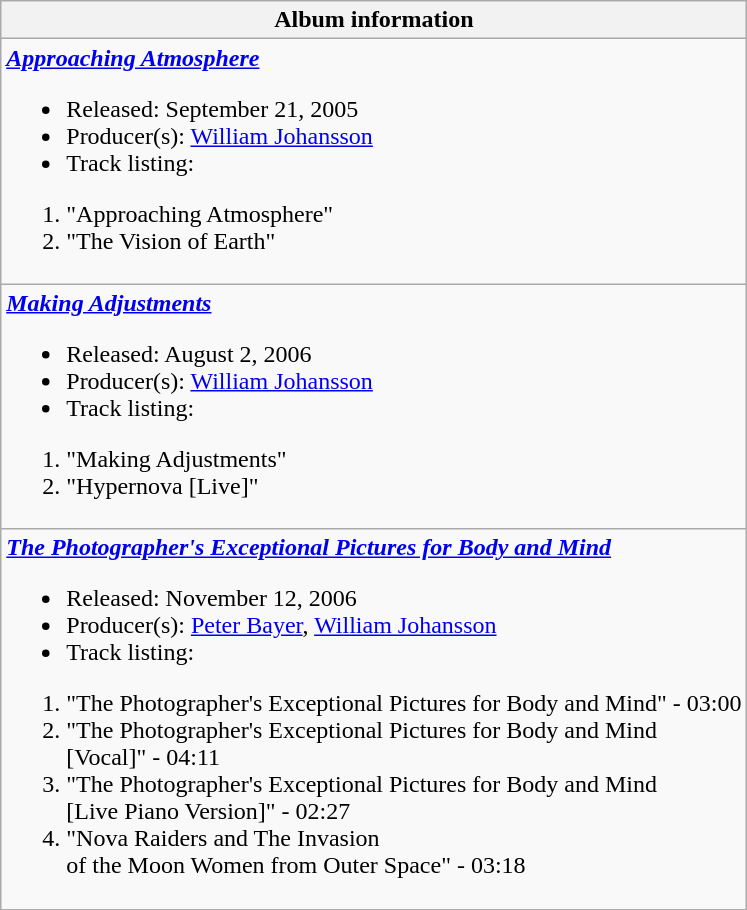<table class="wikitable">
<tr>
<th>Album information</th>
</tr>
<tr>
<td><strong><em><a href='#'>Approaching Atmosphere</a></em></strong><br><ul><li>Released: September 21, 2005</li><li>Producer(s): <a href='#'>William Johansson</a></li><li>Track listing:</li></ul><ol><li>"Approaching Atmosphere"</li><li>"The Vision of Earth"</li></ol></td>
</tr>
<tr>
<td><strong><em><a href='#'>Making Adjustments</a></em></strong><br><ul><li>Released: August 2, 2006</li><li>Producer(s): <a href='#'>William Johansson</a></li><li>Track listing:</li></ul><ol><li>"Making Adjustments"</li><li>"Hypernova [Live]"</li></ol></td>
</tr>
<tr>
<td><strong><em><a href='#'>The Photographer's Exceptional Pictures for Body and Mind</a></em></strong><br><ul><li>Released: November 12, 2006</li><li>Producer(s): <a href='#'>Peter Bayer</a>, <a href='#'>William Johansson</a></li><li>Track listing:</li></ul><ol><li>"The Photographer's Exceptional Pictures for Body and Mind" - 03:00</li><li>"The Photographer's Exceptional Pictures for Body and Mind<br>[Vocal]" - 04:11</li><li>"The Photographer's Exceptional Pictures for Body and Mind<br>[Live Piano Version]" - 02:27</li><li>"Nova Raiders and The Invasion<br>of the Moon Women from Outer Space" - 03:18</li></ol></td>
</tr>
</table>
